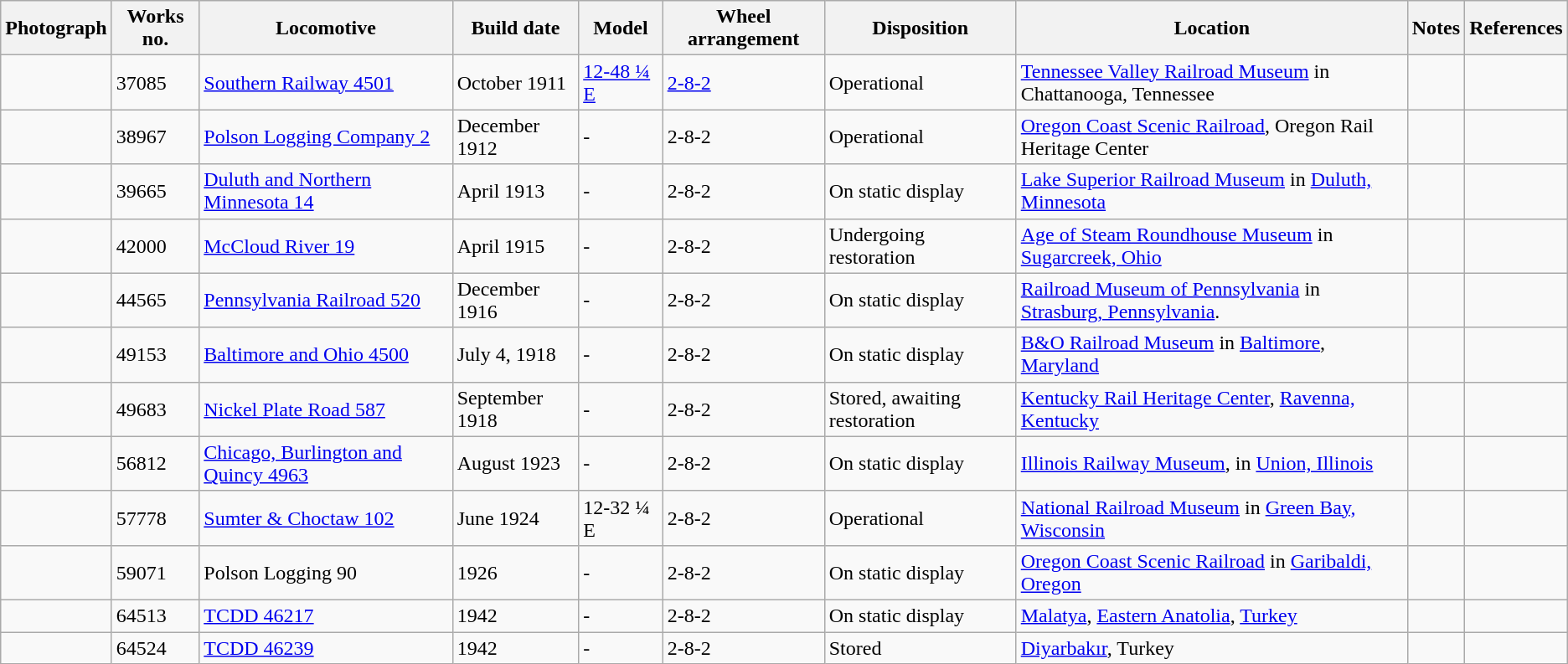<table class="wikitable">
<tr>
<th>Photograph</th>
<th>Works no.</th>
<th>Locomotive</th>
<th>Build date</th>
<th>Model</th>
<th>Wheel arrangement</th>
<th>Disposition</th>
<th>Location</th>
<th>Notes</th>
<th>References</th>
</tr>
<tr>
<td></td>
<td>37085</td>
<td><a href='#'>Southern Railway 4501</a></td>
<td>October 1911</td>
<td><a href='#'>12-48 ¼ E</a></td>
<td><a href='#'>2-8-2</a></td>
<td>Operational</td>
<td><a href='#'>Tennessee Valley Railroad Museum</a> in Chattanooga, Tennessee</td>
<td></td>
<td></td>
</tr>
<tr>
<td></td>
<td>38967</td>
<td><a href='#'>Polson Logging Company 2</a></td>
<td>December 1912</td>
<td>-</td>
<td>2-8-2</td>
<td>Operational</td>
<td><a href='#'>Oregon Coast Scenic Railroad</a>, Oregon Rail Heritage Center</td>
<td></td>
<td></td>
</tr>
<tr>
<td></td>
<td>39665</td>
<td><a href='#'>Duluth and Northern Minnesota 14</a></td>
<td>April 1913</td>
<td>-</td>
<td>2-8-2</td>
<td>On static display</td>
<td><a href='#'>Lake Superior Railroad Museum</a> in <a href='#'>Duluth, Minnesota</a></td>
<td></td>
<td></td>
</tr>
<tr>
<td></td>
<td>42000</td>
<td><a href='#'>McCloud River 19</a></td>
<td>April 1915</td>
<td>-</td>
<td>2-8-2</td>
<td>Undergoing restoration</td>
<td><a href='#'>Age of Steam Roundhouse Museum</a> in <a href='#'>Sugarcreek, Ohio</a></td>
<td></td>
<td></td>
</tr>
<tr>
<td></td>
<td>44565</td>
<td><a href='#'>Pennsylvania Railroad 520</a></td>
<td>December 1916</td>
<td>-</td>
<td>2-8-2</td>
<td>On static display</td>
<td><a href='#'>Railroad Museum of Pennsylvania</a> in <a href='#'>Strasburg, Pennsylvania</a>.</td>
<td></td>
<td></td>
</tr>
<tr>
<td></td>
<td>49153</td>
<td><a href='#'>Baltimore and Ohio 4500</a></td>
<td>July 4, 1918</td>
<td>-</td>
<td>2-8-2</td>
<td>On static display</td>
<td><a href='#'>B&O Railroad Museum</a> in <a href='#'>Baltimore</a>, <a href='#'>Maryland</a></td>
<td></td>
<td></td>
</tr>
<tr>
<td></td>
<td>49683</td>
<td><a href='#'>Nickel Plate Road 587</a></td>
<td>September 1918</td>
<td>-</td>
<td>2-8-2</td>
<td>Stored, awaiting restoration</td>
<td><a href='#'>Kentucky Rail Heritage Center</a>, <a href='#'>Ravenna, Kentucky</a></td>
<td></td>
<td></td>
</tr>
<tr>
<td></td>
<td>56812</td>
<td><a href='#'>Chicago, Burlington and Quincy 4963</a></td>
<td>August 1923</td>
<td>-</td>
<td>2-8-2</td>
<td>On static display</td>
<td><a href='#'>Illinois Railway Museum</a>, in <a href='#'>Union, Illinois</a></td>
<td></td>
<td></td>
</tr>
<tr>
<td></td>
<td>57778</td>
<td><a href='#'>Sumter & Choctaw 102</a></td>
<td>June 1924</td>
<td>12-32 ¼ E</td>
<td>2-8-2</td>
<td>Operational</td>
<td><a href='#'>National Railroad Museum</a> in <a href='#'>Green Bay, Wisconsin</a></td>
<td></td>
<td></td>
</tr>
<tr>
<td></td>
<td>59071</td>
<td>Polson Logging 90</td>
<td>1926</td>
<td>-</td>
<td>2-8-2</td>
<td>On static display</td>
<td><a href='#'>Oregon Coast Scenic Railroad</a> in <a href='#'>Garibaldi, Oregon</a></td>
<td></td>
<td></td>
</tr>
<tr>
<td></td>
<td>64513</td>
<td><a href='#'>TCDD 46217</a></td>
<td>1942</td>
<td>-</td>
<td>2-8-2</td>
<td>On static display</td>
<td><a href='#'>Malatya</a>, <a href='#'>Eastern Anatolia</a>, <a href='#'>Turkey</a></td>
<td></td>
<td></td>
</tr>
<tr>
<td></td>
<td>64524</td>
<td><a href='#'>TCDD 46239</a></td>
<td>1942</td>
<td>-</td>
<td>2-8-2</td>
<td>Stored</td>
<td><a href='#'>Diyarbakır</a>, Turkey</td>
<td></td>
<td></td>
</tr>
</table>
